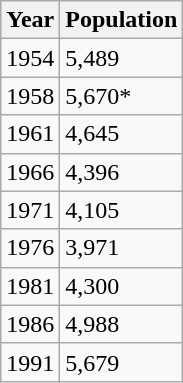<table class="wikitable">
<tr>
<th>Year</th>
<th>Population</th>
</tr>
<tr>
<td>1954</td>
<td>5,489</td>
</tr>
<tr>
<td>1958</td>
<td>5,670*</td>
</tr>
<tr>
<td>1961</td>
<td>4,645</td>
</tr>
<tr>
<td>1966</td>
<td>4,396</td>
</tr>
<tr>
<td>1971</td>
<td>4,105</td>
</tr>
<tr>
<td>1976</td>
<td>3,971</td>
</tr>
<tr>
<td>1981</td>
<td>4,300</td>
</tr>
<tr>
<td>1986</td>
<td>4,988</td>
</tr>
<tr>
<td>1991</td>
<td>5,679</td>
</tr>
</table>
